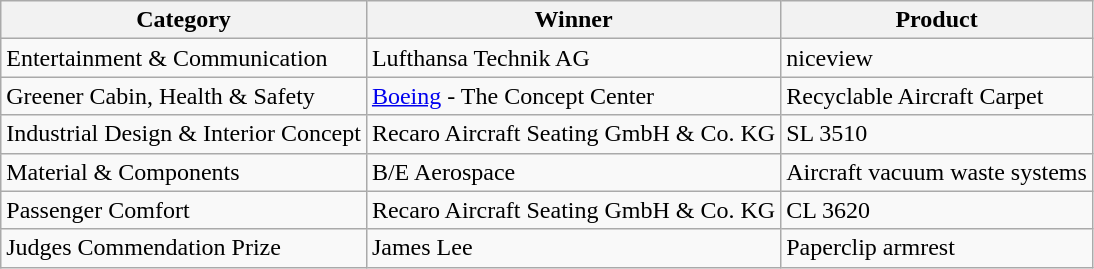<table class="wikitable">
<tr>
<th>Category</th>
<th>Winner</th>
<th>Product</th>
</tr>
<tr>
<td>Entertainment & Communication</td>
<td>Lufthansa Technik AG</td>
<td>niceview</td>
</tr>
<tr>
<td>Greener Cabin, Health & Safety</td>
<td><a href='#'>Boeing</a> - The Concept Center</td>
<td>Recyclable Aircraft Carpet</td>
</tr>
<tr>
<td>Industrial Design & Interior Concept</td>
<td>Recaro Aircraft Seating GmbH & Co. KG</td>
<td>SL 3510</td>
</tr>
<tr>
<td>Material & Components</td>
<td>B/E Aerospace</td>
<td>Aircraft vacuum waste systems</td>
</tr>
<tr>
<td>Passenger Comfort</td>
<td>Recaro Aircraft Seating GmbH & Co. KG</td>
<td>CL 3620</td>
</tr>
<tr>
<td>Judges Commendation Prize</td>
<td>James Lee</td>
<td>Paperclip armrest</td>
</tr>
</table>
